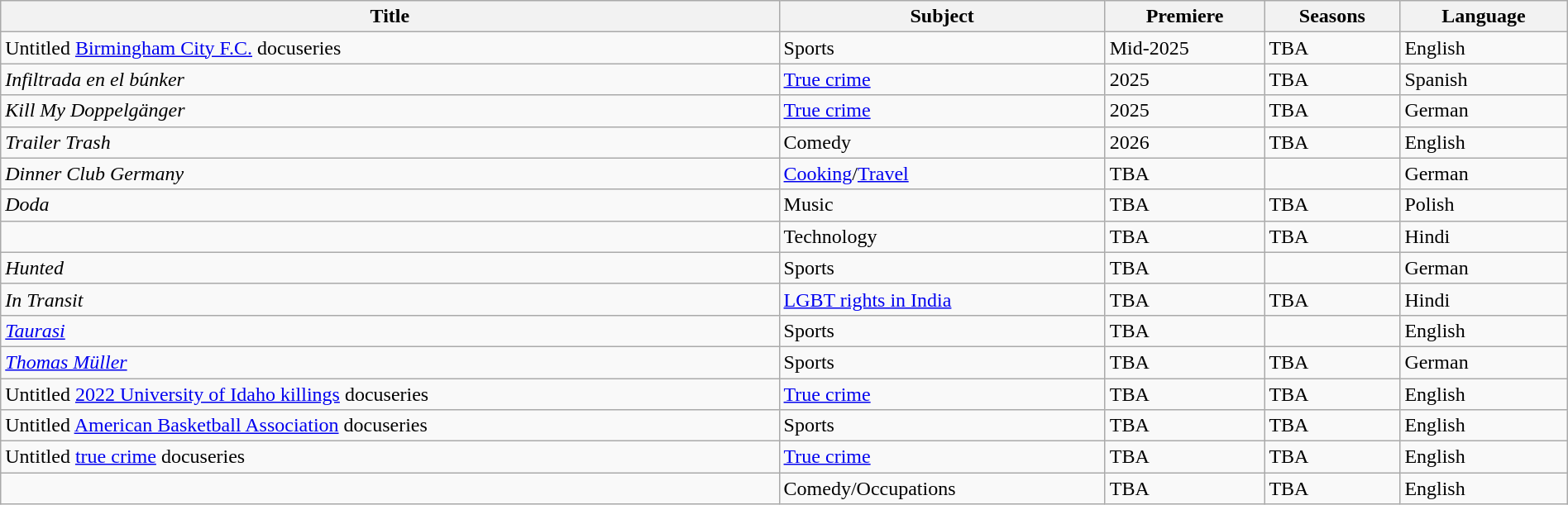<table class="wikitable sortable" style="width:100%;">
<tr>
<th>Title</th>
<th>Subject</th>
<th>Premiere</th>
<th>Seasons</th>
<th>Language</th>
</tr>
<tr>
<td>Untitled <a href='#'>Birmingham City F.C.</a> docuseries</td>
<td>Sports</td>
<td>Mid-2025</td>
<td>TBA</td>
<td>English</td>
</tr>
<tr>
<td><em>Infiltrada en el búnker</em></td>
<td><a href='#'>True crime</a></td>
<td>2025</td>
<td>TBA</td>
<td>Spanish</td>
</tr>
<tr>
<td><em>Kill My Doppelgänger</em></td>
<td><a href='#'>True crime</a></td>
<td>2025</td>
<td>TBA</td>
<td>German</td>
</tr>
<tr>
<td><em>Trailer Trash</em></td>
<td>Comedy</td>
<td>2026</td>
<td>TBA</td>
<td>English</td>
</tr>
<tr>
<td><em>Dinner Club Germany</em></td>
<td><a href='#'>Cooking</a>/<a href='#'>Travel</a></td>
<td>TBA</td>
<td></td>
<td>German</td>
</tr>
<tr>
<td><em>Doda</em></td>
<td>Music</td>
<td>TBA</td>
<td>TBA</td>
<td>Polish</td>
</tr>
<tr>
<td><em></em></td>
<td>Technology</td>
<td>TBA</td>
<td>TBA</td>
<td>Hindi</td>
</tr>
<tr>
<td><em>Hunted</em></td>
<td>Sports</td>
<td>TBA</td>
<td></td>
<td>German</td>
</tr>
<tr>
<td><em>In Transit</em></td>
<td><a href='#'>LGBT rights in India</a></td>
<td>TBA</td>
<td>TBA</td>
<td>Hindi</td>
</tr>
<tr>
<td><em><a href='#'>Taurasi</a></em></td>
<td>Sports</td>
<td>TBA</td>
<td></td>
<td>English</td>
</tr>
<tr>
<td><em><a href='#'>Thomas Müller</a></em></td>
<td>Sports</td>
<td>TBA</td>
<td>TBA</td>
<td>German</td>
</tr>
<tr>
<td>Untitled <a href='#'>2022 University of Idaho killings</a> docuseries</td>
<td><a href='#'>True crime</a></td>
<td>TBA</td>
<td>TBA</td>
<td>English</td>
</tr>
<tr>
<td>Untitled <a href='#'>American Basketball Association</a> docuseries</td>
<td>Sports</td>
<td>TBA</td>
<td>TBA</td>
<td>English</td>
</tr>
<tr>
<td>Untitled <a href='#'>true crime</a> docuseries</td>
<td><a href='#'>True crime</a></td>
<td>TBA</td>
<td>TBA</td>
<td>English</td>
</tr>
<tr>
<td><em></em></td>
<td>Comedy/Occupations</td>
<td>TBA</td>
<td>TBA</td>
<td>English</td>
</tr>
</table>
